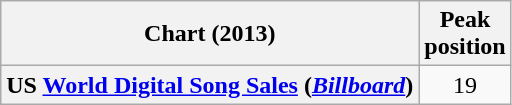<table class="wikitable plainrowheaders" style="text-align:center">
<tr>
<th>Chart (2013)</th>
<th>Peak<br>position</th>
</tr>
<tr>
<th scope="row">US <a href='#'>World Digital Song Sales</a> (<em><a href='#'>Billboard</a></em>)</th>
<td>19</td>
</tr>
</table>
